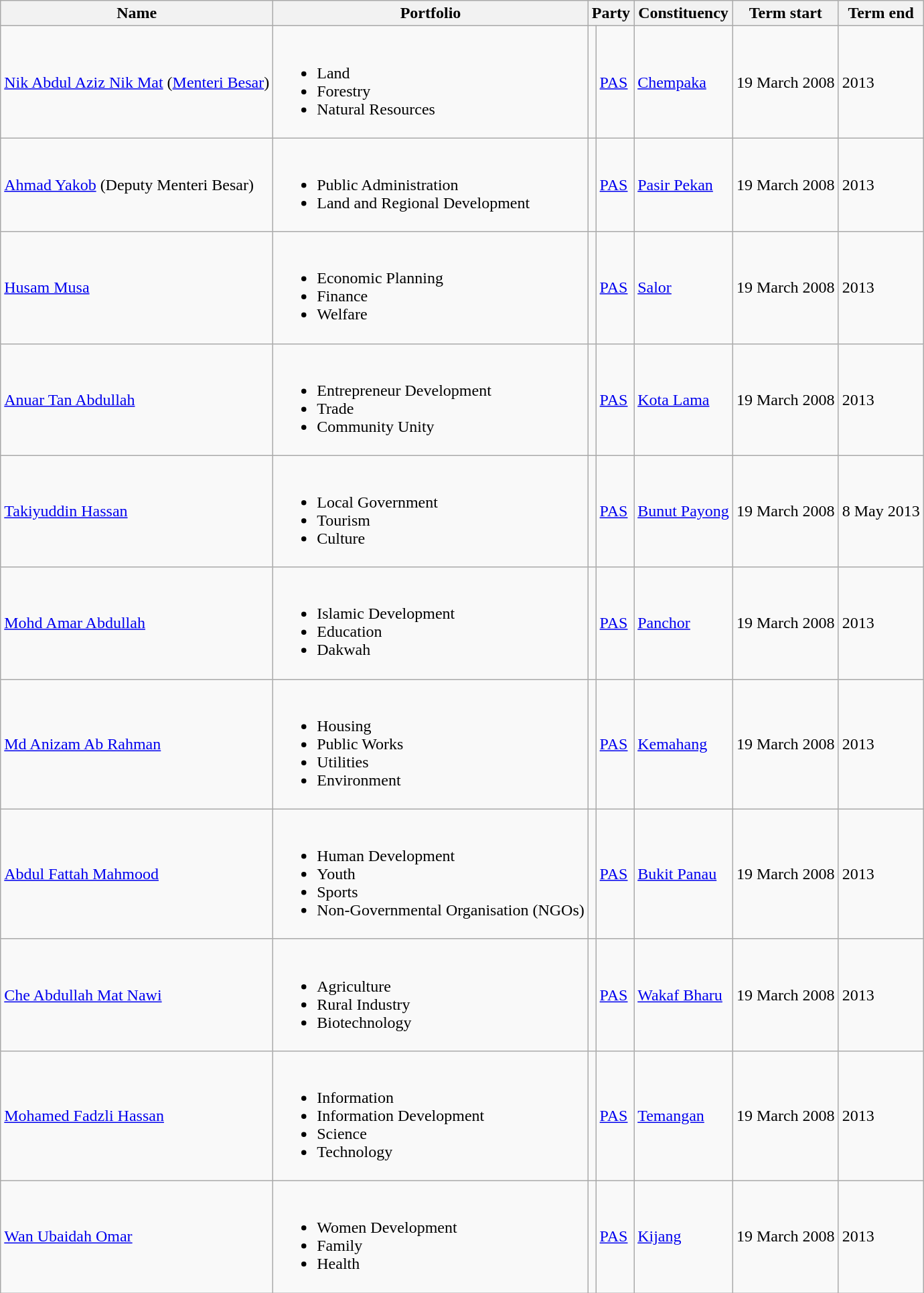<table class="wikitable">
<tr>
<th>Name</th>
<th>Portfolio</th>
<th colspan=2>Party</th>
<th>Constituency</th>
<th>Term start</th>
<th>Term end</th>
</tr>
<tr>
<td><a href='#'>Nik Abdul Aziz Nik Mat</a> (<a href='#'>Menteri Besar</a>)</td>
<td><br><ul><li>Land</li><li>Forestry</li><li>Natural Resources</li></ul></td>
<td bgcolor=></td>
<td><a href='#'>PAS</a></td>
<td><a href='#'>Chempaka</a></td>
<td>19 March 2008</td>
<td>2013</td>
</tr>
<tr>
<td><a href='#'>Ahmad Yakob</a> (Deputy Menteri Besar)</td>
<td><br><ul><li>Public Administration</li><li>Land and Regional Development</li></ul></td>
<td bgcolor=></td>
<td><a href='#'>PAS</a></td>
<td><a href='#'>Pasir Pekan</a></td>
<td>19 March 2008</td>
<td>2013</td>
</tr>
<tr>
<td><a href='#'>Husam Musa</a></td>
<td><br><ul><li>Economic Planning</li><li>Finance</li><li>Welfare</li></ul></td>
<td bgcolor=></td>
<td><a href='#'>PAS</a></td>
<td><a href='#'>Salor</a></td>
<td>19 March 2008</td>
<td>2013</td>
</tr>
<tr>
<td><a href='#'>Anuar Tan Abdullah</a></td>
<td><br><ul><li>Entrepreneur Development</li><li>Trade</li><li>Community Unity</li></ul></td>
<td bgcolor=></td>
<td><a href='#'>PAS</a></td>
<td><a href='#'>Kota Lama</a></td>
<td>19 March 2008</td>
<td>2013</td>
</tr>
<tr>
<td><a href='#'>Takiyuddin Hassan</a></td>
<td><br><ul><li>Local Government</li><li>Tourism</li><li>Culture</li></ul></td>
<td bgcolor=></td>
<td><a href='#'>PAS</a></td>
<td><a href='#'>Bunut Payong</a></td>
<td>19 March 2008</td>
<td>8 May 2013</td>
</tr>
<tr>
<td><a href='#'>Mohd Amar Abdullah</a></td>
<td><br><ul><li>Islamic Development</li><li>Education</li><li>Dakwah</li></ul></td>
<td bgcolor=></td>
<td><a href='#'>PAS</a></td>
<td><a href='#'>Panchor</a></td>
<td>19 March 2008</td>
<td>2013</td>
</tr>
<tr>
<td><a href='#'>Md Anizam Ab Rahman</a></td>
<td><br><ul><li>Housing</li><li>Public Works</li><li>Utilities</li><li>Environment</li></ul></td>
<td bgcolor=></td>
<td><a href='#'>PAS</a></td>
<td><a href='#'>Kemahang</a></td>
<td>19 March 2008</td>
<td>2013</td>
</tr>
<tr>
<td><a href='#'>Abdul Fattah Mahmood</a></td>
<td><br><ul><li>Human Development</li><li>Youth</li><li>Sports</li><li>Non-Governmental Organisation (NGOs)</li></ul></td>
<td bgcolor=></td>
<td><a href='#'>PAS</a></td>
<td><a href='#'>Bukit Panau</a></td>
<td>19 March 2008</td>
<td>2013</td>
</tr>
<tr>
<td><a href='#'>Che Abdullah Mat Nawi</a></td>
<td><br><ul><li>Agriculture</li><li>Rural Industry</li><li>Biotechnology</li></ul></td>
<td bgcolor=></td>
<td><a href='#'>PAS</a></td>
<td><a href='#'>Wakaf Bharu</a></td>
<td>19 March 2008</td>
<td>2013</td>
</tr>
<tr>
<td><a href='#'>Mohamed Fadzli Hassan</a></td>
<td><br><ul><li>Information</li><li>Information Development</li><li>Science</li><li>Technology</li></ul></td>
<td bgcolor=></td>
<td><a href='#'>PAS</a></td>
<td><a href='#'>Temangan</a></td>
<td>19 March 2008</td>
<td>2013</td>
</tr>
<tr>
<td><a href='#'>Wan Ubaidah Omar</a></td>
<td><br><ul><li>Women Development</li><li>Family</li><li>Health</li></ul></td>
<td bgcolor=></td>
<td><a href='#'>PAS</a></td>
<td><a href='#'>Kijang</a></td>
<td>19 March 2008</td>
<td>2013</td>
</tr>
</table>
